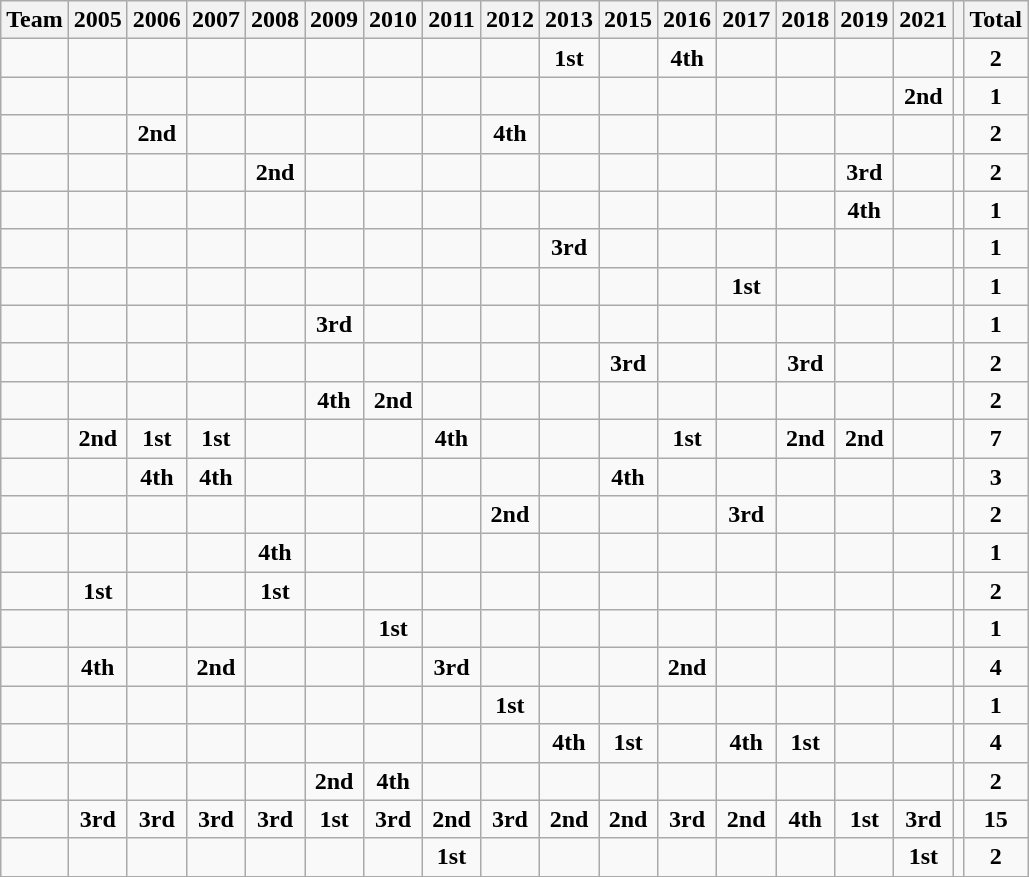<table class="wikitable" style="text-align:center">
<tr>
<th>Team</th>
<th>2005</th>
<th>2006</th>
<th>2007</th>
<th>2008</th>
<th>2009</th>
<th>2010</th>
<th>2011</th>
<th>2012</th>
<th>2013</th>
<th>2015</th>
<th>2016</th>
<th>2017</th>
<th>2018</th>
<th>2019</th>
<th>2021</th>
<th></th>
<th>Total</th>
</tr>
<tr>
<td align=left></td>
<td></td>
<td></td>
<td></td>
<td></td>
<td></td>
<td></td>
<td></td>
<td></td>
<td><span><strong>1st</strong></span></td>
<td></td>
<td><span><strong>4th</strong></span></td>
<td></td>
<td></td>
<td></td>
<td></td>
<td></td>
<td><strong>2</strong></td>
</tr>
<tr>
<td align=left></td>
<td></td>
<td></td>
<td></td>
<td></td>
<td></td>
<td></td>
<td></td>
<td></td>
<td></td>
<td></td>
<td></td>
<td></td>
<td></td>
<td></td>
<td><span><strong>2nd</strong></span></td>
<td></td>
<td><strong>1</strong></td>
</tr>
<tr>
<td align=left></td>
<td></td>
<td><span><strong>2nd</strong></span></td>
<td></td>
<td></td>
<td></td>
<td></td>
<td></td>
<td><span><strong>4th</strong></span></td>
<td></td>
<td></td>
<td></td>
<td></td>
<td></td>
<td></td>
<td></td>
<td></td>
<td><strong>2</strong></td>
</tr>
<tr>
<td align=left></td>
<td></td>
<td></td>
<td></td>
<td><span><strong>2nd</strong></span></td>
<td></td>
<td></td>
<td></td>
<td></td>
<td></td>
<td></td>
<td></td>
<td></td>
<td></td>
<td><span><strong>3rd</strong></span></td>
<td></td>
<td></td>
<td><strong>2</strong></td>
</tr>
<tr>
<td align=left></td>
<td></td>
<td></td>
<td></td>
<td></td>
<td></td>
<td></td>
<td></td>
<td></td>
<td></td>
<td></td>
<td></td>
<td></td>
<td></td>
<td><span><strong>4th</strong></span></td>
<td></td>
<td></td>
<td><strong>1</strong></td>
</tr>
<tr>
<td align=left></td>
<td></td>
<td></td>
<td></td>
<td></td>
<td></td>
<td></td>
<td></td>
<td></td>
<td><span><strong>3rd</strong></span></td>
<td></td>
<td></td>
<td></td>
<td></td>
<td></td>
<td></td>
<td></td>
<td><strong>1</strong></td>
</tr>
<tr>
<td align=left></td>
<td></td>
<td></td>
<td></td>
<td></td>
<td></td>
<td></td>
<td></td>
<td></td>
<td></td>
<td></td>
<td></td>
<td><span><strong>1st</strong></span></td>
<td></td>
<td></td>
<td></td>
<td></td>
<td><strong>1</strong></td>
</tr>
<tr>
<td align=left></td>
<td></td>
<td></td>
<td></td>
<td></td>
<td><span><strong>3rd</strong></span></td>
<td></td>
<td></td>
<td></td>
<td></td>
<td></td>
<td></td>
<td></td>
<td></td>
<td></td>
<td></td>
<td></td>
<td><strong>1</strong></td>
</tr>
<tr>
<td align=left></td>
<td></td>
<td></td>
<td></td>
<td></td>
<td></td>
<td></td>
<td></td>
<td></td>
<td></td>
<td><span><strong>3rd</strong></span></td>
<td></td>
<td></td>
<td><span><strong>3rd</strong></span></td>
<td></td>
<td></td>
<td></td>
<td><strong>2</strong></td>
</tr>
<tr>
<td align=left></td>
<td></td>
<td></td>
<td></td>
<td></td>
<td><span><strong>4th</strong></span></td>
<td><span><strong>2nd</strong></span></td>
<td></td>
<td></td>
<td></td>
<td></td>
<td></td>
<td></td>
<td></td>
<td></td>
<td></td>
<td></td>
<td><strong>2</strong></td>
</tr>
<tr>
<td align=left></td>
<td><span><strong>2nd</strong></span></td>
<td><span><strong>1st</strong></span></td>
<td><span><strong>1st</strong></span></td>
<td></td>
<td></td>
<td></td>
<td><span><strong>4th</strong></span></td>
<td></td>
<td></td>
<td></td>
<td><span><strong>1st</strong></span></td>
<td></td>
<td><span><strong>2nd</strong></span></td>
<td><span><strong>2nd</strong></span></td>
<td></td>
<td></td>
<td><strong>7</strong></td>
</tr>
<tr>
<td align=left></td>
<td></td>
<td><span><strong>4th</strong></span></td>
<td><span><strong>4th</strong></span></td>
<td></td>
<td></td>
<td></td>
<td></td>
<td></td>
<td></td>
<td><span><strong>4th</strong></span></td>
<td></td>
<td></td>
<td></td>
<td></td>
<td></td>
<td></td>
<td><strong>3</strong></td>
</tr>
<tr>
<td align=left></td>
<td></td>
<td></td>
<td></td>
<td></td>
<td></td>
<td></td>
<td></td>
<td><span><strong>2nd</strong></span></td>
<td></td>
<td></td>
<td></td>
<td><span><strong>3rd</strong></span></td>
<td></td>
<td></td>
<td></td>
<td></td>
<td><strong>2</strong></td>
</tr>
<tr>
<td align=left></td>
<td></td>
<td></td>
<td></td>
<td><span><strong>4th</strong></span></td>
<td></td>
<td></td>
<td></td>
<td></td>
<td></td>
<td></td>
<td></td>
<td></td>
<td></td>
<td></td>
<td></td>
<td></td>
<td><strong>1</strong></td>
</tr>
<tr>
<td align=left></td>
<td><span><strong>1st</strong></span></td>
<td></td>
<td></td>
<td><span><strong>1st</strong></span></td>
<td></td>
<td></td>
<td></td>
<td></td>
<td></td>
<td></td>
<td></td>
<td></td>
<td></td>
<td></td>
<td></td>
<td></td>
<td><strong>2</strong></td>
</tr>
<tr>
<td align=left></td>
<td></td>
<td></td>
<td></td>
<td></td>
<td></td>
<td><span><strong>1st</strong></span></td>
<td></td>
<td></td>
<td></td>
<td></td>
<td></td>
<td></td>
<td></td>
<td></td>
<td></td>
<td></td>
<td><strong>1</strong></td>
</tr>
<tr>
<td align=left></td>
<td><span><strong>4th</strong></span></td>
<td></td>
<td><span><strong>2nd</strong></span></td>
<td></td>
<td></td>
<td></td>
<td><span><strong>3rd</strong></span></td>
<td></td>
<td></td>
<td></td>
<td><span><strong>2nd</strong></span></td>
<td></td>
<td></td>
<td></td>
<td></td>
<td></td>
<td><strong>4</strong></td>
</tr>
<tr>
<td align=left></td>
<td></td>
<td></td>
<td></td>
<td></td>
<td></td>
<td></td>
<td></td>
<td><span><strong>1st</strong></span></td>
<td></td>
<td></td>
<td></td>
<td></td>
<td></td>
<td></td>
<td></td>
<td></td>
<td><strong>1</strong></td>
</tr>
<tr>
<td align=left></td>
<td></td>
<td></td>
<td></td>
<td></td>
<td></td>
<td></td>
<td></td>
<td></td>
<td><span><strong>4th</strong></span></td>
<td><span><strong>1st</strong></span></td>
<td></td>
<td><span><strong>4th</strong></span></td>
<td><span><strong>1st</strong></span></td>
<td></td>
<td></td>
<td></td>
<td><strong>4</strong></td>
</tr>
<tr>
<td align=left></td>
<td></td>
<td></td>
<td></td>
<td></td>
<td><span><strong>2nd</strong></span></td>
<td><span><strong>4th</strong></span></td>
<td></td>
<td></td>
<td></td>
<td></td>
<td></td>
<td></td>
<td></td>
<td></td>
<td></td>
<td></td>
<td><strong>2</strong></td>
</tr>
<tr>
<td align=left></td>
<td><span><strong>3rd</strong></span></td>
<td><span><strong>3rd</strong></span></td>
<td><span><strong>3rd</strong></span></td>
<td><span><strong>3rd</strong></span></td>
<td><span><strong>1st</strong></span></td>
<td><span><strong>3rd</strong></span></td>
<td><span><strong>2nd</strong></span></td>
<td><span><strong>3rd</strong></span></td>
<td><span><strong>2nd</strong></span></td>
<td><span><strong>2nd</strong></span></td>
<td><span><strong>3rd</strong></span></td>
<td><span><strong>2nd</strong></span></td>
<td><span><strong>4th</strong></span></td>
<td><span><strong>1st</strong></span></td>
<td><span><strong>3rd</strong></span></td>
<td></td>
<td><strong>15</strong></td>
</tr>
<tr>
<td align=left></td>
<td></td>
<td></td>
<td></td>
<td></td>
<td></td>
<td></td>
<td><span><strong>1st</strong></span></td>
<td></td>
<td></td>
<td></td>
<td></td>
<td></td>
<td></td>
<td></td>
<td><span><strong>1st</strong></span></td>
<td></td>
<td><strong>2</strong></td>
</tr>
<tr>
</tr>
</table>
